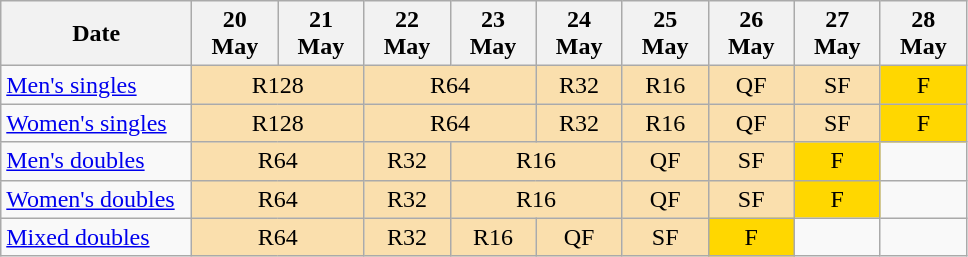<table class="wikitable" style="text-align:center;">
<tr>
<th style="width:120px;">Date</th>
<th style="width:50px;">20 May</th>
<th style="width:50px;">21 May</th>
<th style="width:50px;">22 May</th>
<th style="width:50px;">23 May</th>
<th style="width:50px;">24 May</th>
<th style="width:50px;">25 May</th>
<th style="width:50px;">26 May</th>
<th style="width:50px;">27 May</th>
<th style="width:50px;">28 May</th>
</tr>
<tr>
<td align="left"><a href='#'>Men's singles</a></td>
<td colspan="2" style="background:#FADFAD">R128</td>
<td colspan="2" style="background:#FADFAD">R64</td>
<td style="background:#FADFAD">R32</td>
<td style="background:#FADFAD">R16</td>
<td style="background:#FADFAD">QF</td>
<td style="background:#FADFAD">SF</td>
<td style="background:#FFD700">F</td>
</tr>
<tr>
<td align="left"><a href='#'>Women's singles</a></td>
<td colspan="2" style="background:#FADFAD">R128</td>
<td colspan="2" style="background:#FADFAD">R64</td>
<td style="background:#FADFAD">R32</td>
<td style="background:#FADFAD">R16</td>
<td style="background:#FADFAD">QF</td>
<td style="background:#FADFAD">SF</td>
<td style="background:#FFD700">F</td>
</tr>
<tr>
<td align="left"><a href='#'>Men's doubles</a></td>
<td colspan="2" style="background:#FADFAD">R64</td>
<td style="background:#FADFAD">R32</td>
<td colspan="2" style="background:#FADFAD">R16</td>
<td style="background:#FADFAD">QF</td>
<td style="background:#FADFAD">SF</td>
<td style="background:#FFD700">F</td>
<td></td>
</tr>
<tr>
<td align="left"><a href='#'>Women's doubles</a></td>
<td colspan="2" style="background:#FADFAD">R64</td>
<td style="background:#FADFAD">R32</td>
<td colspan="2" style="background:#FADFAD">R16</td>
<td style="background:#FADFAD">QF</td>
<td style="background:#FADFAD">SF</td>
<td style="background:#FFD700">F</td>
<td></td>
</tr>
<tr>
<td align="left"><a href='#'>Mixed doubles</a></td>
<td colspan="2" style="background:#FADFAD">R64</td>
<td style="background:#FADFAD">R32</td>
<td style="background:#FADFAD">R16</td>
<td style="background:#FADFAD">QF</td>
<td style="background:#FADFAD">SF</td>
<td style="background:#FFD700">F</td>
<td></td>
<td></td>
</tr>
</table>
